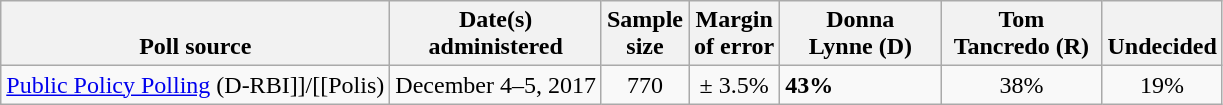<table class="wikitable">
<tr valign=bottom>
<th>Poll source</th>
<th>Date(s)<br>administered</th>
<th>Sample<br>size</th>
<th>Margin<br>of error</th>
<th style="width:100px;">Donna<br>Lynne (D)</th>
<th style="width:100px;">Tom<br>Tancredo (R)</th>
<th>Undecided</th>
</tr>
<tr>
<td><a href='#'>Public Policy Polling</a> (D-RBI]]/[[Polis)</td>
<td align=center>December 4–5, 2017</td>
<td align=center>770</td>
<td align=center>± 3.5%</td>
<td><strong>43%</strong></td>
<td align=center>38%</td>
<td align=center>19%</td>
</tr>
</table>
